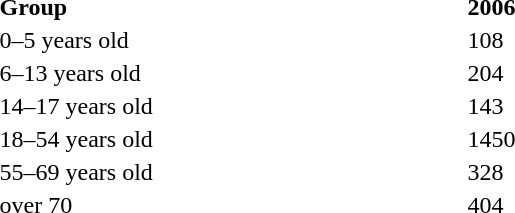<table width=33%>
<tr>
<td><strong> Group</strong></td>
<td><strong>2006</strong></td>
</tr>
<tr>
<td>0–5 years old</td>
<td>108</td>
</tr>
<tr>
<td>6–13 years old</td>
<td>204</td>
</tr>
<tr>
<td>14–17 years old</td>
<td>143</td>
</tr>
<tr>
<td>18–54 years old</td>
<td>1450</td>
</tr>
<tr>
<td>55–69 years old</td>
<td>328</td>
</tr>
<tr>
<td>over 70</td>
<td>404</td>
</tr>
</table>
